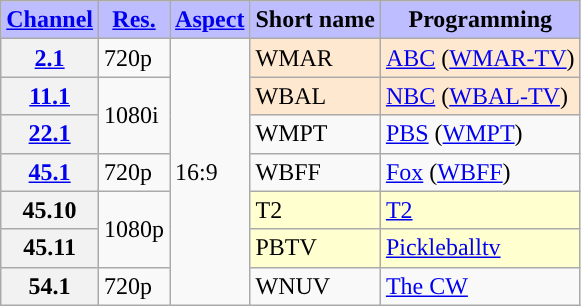<table class="wikitable">
<tr>
<th style="background-color: #bdbdff" scope = "col"><a href='#'>Channel</a></th>
<th style="background-color: #bdbdff" scope = "col"><a href='#'>Res.</a></th>
<th style="background-color: #bdbdff" scope = "col"><a href='#'>Aspect</a></th>
<th style="background-color: #bdbdff" scope = "col">Short name</th>
<th style="background-color: #bdbdff" scope = "col">Programming</th>
</tr>
<tr>
<th scope = "row"><a href='#'>2.1</a></th>
<td>720p</td>
<td rowspan=7>16:9</td>
<td style="background-color:#ffe8d0">WMAR</td>
<td style="background-color:#ffe8d0"><a href='#'>ABC</a> (<a href='#'>WMAR-TV</a>) </td>
</tr>
<tr>
<th scope = "row"><a href='#'>11.1</a></th>
<td rowspan=2>1080i</td>
<td style="background-color:#ffe8d0">WBAL</td>
<td style="background-color:#ffe8d0"><a href='#'>NBC</a> (<a href='#'>WBAL-TV</a>) </td>
</tr>
<tr>
<th scope = "row"><a href='#'>22.1</a></th>
<td>WMPT</td>
<td><a href='#'>PBS</a> (<a href='#'>WMPT</a>)</td>
</tr>
<tr>
<th scope = "row"><a href='#'>45.1</a></th>
<td>720p</td>
<td>WBFF</td>
<td><a href='#'>Fox</a> (<a href='#'>WBFF</a>)</td>
</tr>
<tr>
<th scope = "row">45.10</th>
<td rowspan=2>1080p</td>
<td style="background-color:#ffffd0">T2</td>
<td style="background-color:#ffffd0"><a href='#'>T2</a></td>
</tr>
<tr>
<th scope = "row">45.11</th>
<td style="background-color:#ffffd0">PBTV</td>
<td style="background-color:#ffffd0"><a href='#'>Pickleballtv</a></td>
</tr>
<tr>
<th scope = "row">54.1</th>
<td>720p</td>
<td>WNUV</td>
<td><a href='#'>The CW</a></td>
</tr>
</table>
